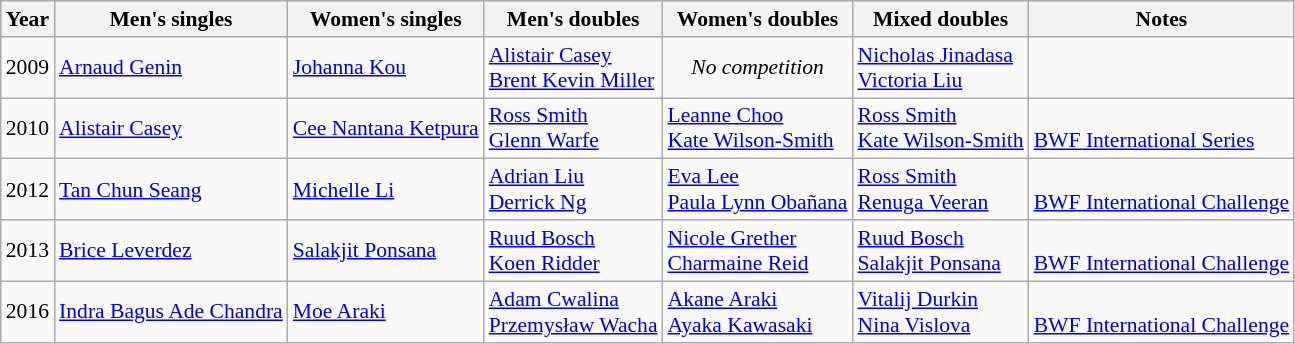<table class=wikitable style="font-size:90%;">
<tr>
<th>Year</th>
<th>Men's singles</th>
<th>Women's singles</th>
<th>Men's doubles</th>
<th>Women's doubles</th>
<th>Mixed doubles</th>
<th>Notes</th>
</tr>
<tr>
<td>2009</td>
<td> <a href='#'>Arnaud Genin</a></td>
<td> <a href='#'>Johanna Kou</a></td>
<td> <a href='#'>Alistair Casey</a><br> <a href='#'>Brent Kevin Miller</a></td>
<td align="center"><em>No competition</em></td>
<td> <a href='#'>Nicholas Jinadasa</a><br> <a href='#'>Victoria Liu</a></td>
<td></td>
</tr>
<tr>
<td>2010</td>
<td> <a href='#'>Alistair Casey</a></td>
<td> <a href='#'>Cee Nantana Ketpura</a></td>
<td> <a href='#'>Ross Smith</a><br> <a href='#'>Glenn Warfe</a></td>
<td> <a href='#'>Leanne Choo</a><br> <a href='#'>Kate Wilson-Smith</a></td>
<td> <a href='#'>Ross Smith</a><br> <a href='#'>Kate Wilson-Smith</a></td>
<td><br><a href='#'>BWF International Series</a></td>
</tr>
<tr>
<td>2012</td>
<td> <a href='#'>Tan Chun Seang</a></td>
<td> <a href='#'>Michelle Li</a></td>
<td> <a href='#'>Adrian Liu</a><br> <a href='#'>Derrick Ng</a></td>
<td> <a href='#'>Eva Lee</a><br> <a href='#'>Paula Lynn Obañana</a></td>
<td> <a href='#'>Ross Smith</a><br> <a href='#'>Renuga Veeran</a></td>
<td><br><a href='#'>BWF International Challenge</a></td>
</tr>
<tr>
<td>2013</td>
<td> <a href='#'>Brice Leverdez</a></td>
<td> <a href='#'>Salakjit Ponsana</a></td>
<td> <a href='#'>Ruud Bosch</a><br> <a href='#'>Koen Ridder</a></td>
<td> <a href='#'>Nicole Grether</a><br> <a href='#'>Charmaine Reid</a></td>
<td> <a href='#'>Ruud Bosch</a><br> <a href='#'>Salakjit Ponsana</a></td>
<td><br><a href='#'>BWF International Challenge</a></td>
</tr>
<tr>
<td>2016</td>
<td> <a href='#'>Indra Bagus Ade Chandra</a></td>
<td> <a href='#'>Moe Araki</a></td>
<td> <a href='#'>Adam Cwalina</a><br> <a href='#'>Przemysław Wacha</a></td>
<td> <a href='#'>Akane Araki</a><br> <a href='#'>Ayaka Kawasaki</a></td>
<td> <a href='#'>Vitalij Durkin</a><br> <a href='#'>Nina Vislova</a></td>
<td><br><a href='#'>BWF International Challenge</a></td>
</tr>
</table>
